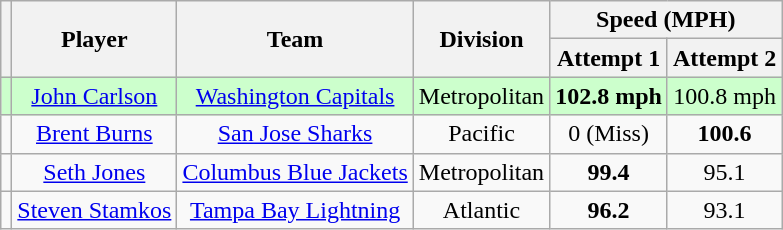<table class="wikitable" style="text-align:center">
<tr>
<th scope="col" rowspan=2></th>
<th scope="col" rowspan=2>Player</th>
<th scope="col" rowspan=2>Team</th>
<th scope="col" rowspan=2>Division</th>
<th colspan=2>Speed (MPH)</th>
</tr>
<tr>
<th scope="col">Attempt 1</th>
<th scope="col">Attempt 2</th>
</tr>
<tr>
<td bgcolor="ccffcc"></td>
<td bgcolor="ccffcc"><a href='#'>John Carlson</a></td>
<td bgcolor="ccffcc"><a href='#'>Washington Capitals</a></td>
<td bgcolor="ccffcc">Metropolitan</td>
<td bgcolor="ccffcc"><strong>102.8 mph</strong></td>
<td bgcolor="ccffcc">100.8 mph</td>
</tr>
<tr>
<td></td>
<td><a href='#'>Brent Burns</a></td>
<td><a href='#'>San Jose Sharks</a></td>
<td>Pacific</td>
<td>0 (Miss)</td>
<td><strong>100.6</strong></td>
</tr>
<tr>
<td></td>
<td><a href='#'>Seth Jones</a></td>
<td><a href='#'>Columbus Blue Jackets</a></td>
<td>Metropolitan</td>
<td><strong>99.4</strong></td>
<td>95.1</td>
</tr>
<tr>
<td></td>
<td><a href='#'>Steven Stamkos</a></td>
<td><a href='#'>Tampa Bay Lightning</a></td>
<td>Atlantic</td>
<td><strong>96.2</strong></td>
<td>93.1</td>
</tr>
</table>
